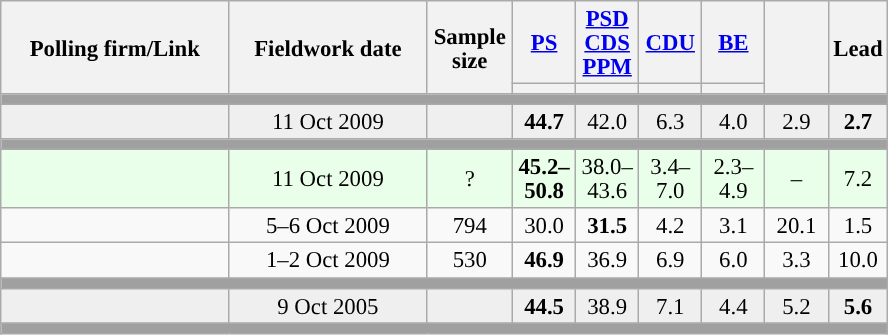<table class="wikitable collapsible sortable" style="text-align:center; font-size:95%; line-height:16px;">
<tr style="height:42px;">
<th style="width:145px;" rowspan="2">Polling firm/Link</th>
<th style="width:125px;" rowspan="2">Fieldwork date</th>
<th class="unsortable" style="width:50px;" rowspan="2">Sample size</th>
<th class="unsortable" style="width:35px;"><a href='#'>PS</a></th>
<th class="unsortable" style="width:35px;"><a href='#'>PSD</a><br><a href='#'>CDS</a><br><a href='#'>PPM</a></th>
<th class="unsortable" style="width:35px;"><a href='#'>CDU</a></th>
<th class="unsortable" style="width:35px;"><a href='#'>BE</a></th>
<th class="unsortable" style="width:35px;" rowspan="2"></th>
<th class="unsortable" style="width:30px;" rowspan="2">Lead</th>
</tr>
<tr>
<th class="unsortable" style="color:inherit;background:"></th>
<th class="unsortable" style="color:inherit;background:"></th>
<th class="unsortable" style="color:inherit;background:"></th>
<th class="unsortable" style="color:inherit;background:"></th>
</tr>
<tr>
<td colspan="10" style="background:#A0A0A0"></td>
</tr>
<tr style="background:#EFEFEF;">
<td><strong></strong></td>
<td data-sort-value="2019-10-06">11 Oct 2009</td>
<td></td>
<td><strong>44.7</strong><br></td>
<td>42.0<br></td>
<td>6.3<br></td>
<td>4.0<br></td>
<td>2.9<br></td>
<td style="background:"><strong>2.7</strong></td>
</tr>
<tr>
<td colspan="10" style="background:#A0A0A0"></td>
</tr>
<tr>
</tr>
<tr style="background:#EAFFEA"|>
<td></td>
<td data-sort-value="2019-10-06">11 Oct 2009</td>
<td>?</td>
<td><strong>45.2–<br>50.8</strong></td>
<td>38.0–<br>43.6</td>
<td>3.4–<br>7.0</td>
<td>2.3–<br>4.9</td>
<td>–</td>
<td style="background:">7.2</td>
</tr>
<tr>
<td align="center"></td>
<td align="center">5–6 Oct 2009</td>
<td>794</td>
<td align="center">30.0</td>
<td align="center" ><strong>31.5</strong></td>
<td align="center">4.2</td>
<td align="center">3.1</td>
<td align="center">20.1</td>
<td style="background:">1.5</td>
</tr>
<tr>
<td align="center"></td>
<td align="center">1–2 Oct 2009</td>
<td>530</td>
<td align="center" ><strong>46.9</strong></td>
<td align="center">36.9</td>
<td align="center">6.9</td>
<td align="center">6.0</td>
<td align="center">3.3</td>
<td style="background:">10.0</td>
</tr>
<tr>
<td colspan="11" style="background:#A0A0A0"></td>
</tr>
<tr style="background:#EFEFEF;">
<td><strong></strong></td>
<td data-sort-value="2019-10-06">9 Oct 2005</td>
<td></td>
<td><strong>44.5</strong><br></td>
<td>38.9<br></td>
<td>7.1<br></td>
<td>4.4<br></td>
<td>5.2<br></td>
<td style="background:"><strong>5.6</strong></td>
</tr>
<tr>
<td colspan="11" style="background:#A0A0A0"></td>
</tr>
</table>
